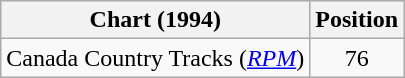<table class="wikitable sortable">
<tr>
<th scope="col">Chart (1994)</th>
<th scope="col">Position</th>
</tr>
<tr>
<td>Canada Country Tracks (<em><a href='#'>RPM</a></em>)</td>
<td align="center">76</td>
</tr>
</table>
